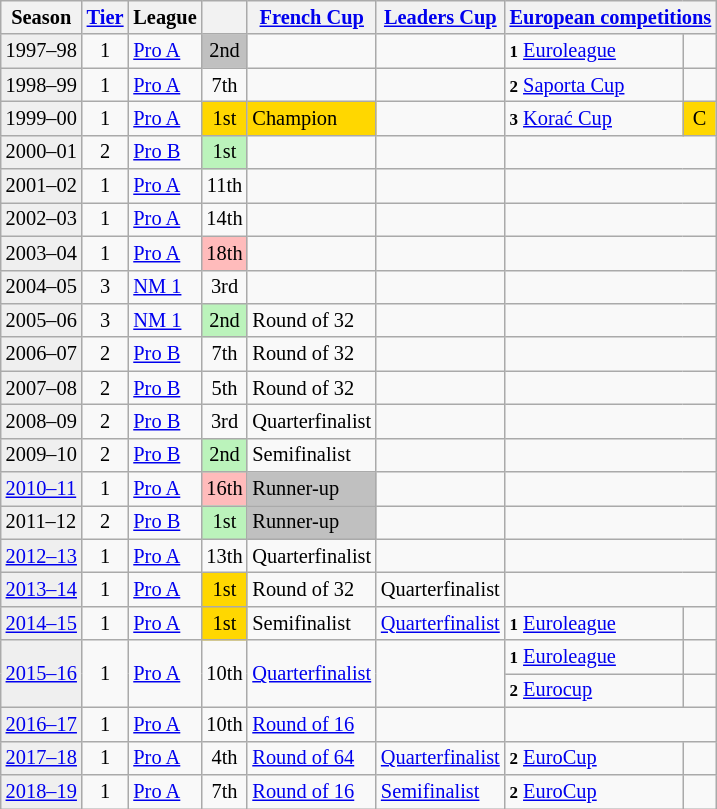<table class="wikitable" style="font-size:85%">
<tr bgcolor=>
<th>Season</th>
<th><a href='#'>Tier</a></th>
<th>League</th>
<th></th>
<th><a href='#'>French Cup</a></th>
<th><a href='#'>Leaders Cup</a></th>
<th colspan=2><a href='#'>European competitions</a></th>
</tr>
<tr>
<td style="background:#efefef;">1997–98</td>
<td style="text-align:center;">1</td>
<td><a href='#'>Pro A</a></td>
<td style="text-align:center;" bgcolor=silver>2nd</td>
<td></td>
<td></td>
<td><small><strong>1</strong></small> <a href='#'>Euroleague</a></td>
<td align=center></td>
</tr>
<tr>
<td style="background:#efefef;">1998–99</td>
<td style="text-align:center;">1</td>
<td><a href='#'>Pro A</a></td>
<td style="text-align:center;">7th</td>
<td></td>
<td></td>
<td><small><strong>2</strong></small> <a href='#'>Saporta Cup</a></td>
<td align=center></td>
</tr>
<tr>
<td style="background:#efefef;">1999–00</td>
<td style="text-align:center;">1</td>
<td><a href='#'>Pro A</a></td>
<td style="background:gold; text-align:center;">1st</td>
<td style="background:gold;">Champion</td>
<td></td>
<td><small><strong>3</strong></small> <a href='#'>Korać Cup</a></td>
<td style="text-align:center; background:gold;">C</td>
</tr>
<tr>
<td style="background:#efefef;">2000–01</td>
<td style="text-align:center;">2</td>
<td><a href='#'>Pro B</a></td>
<td style="background:#BBF3BB; text-align:center;">1st</td>
<td></td>
<td></td>
<td colspan=2></td>
</tr>
<tr>
<td style="background:#efefef;">2001–02</td>
<td style="text-align:center;">1</td>
<td><a href='#'>Pro A</a></td>
<td style="text-align:center;">11th</td>
<td></td>
<td></td>
<td colspan=2></td>
</tr>
<tr>
<td style="background:#efefef;">2002–03</td>
<td style="text-align:center;">1</td>
<td><a href='#'>Pro A</a></td>
<td style="text-align:center;">14th</td>
<td></td>
<td></td>
<td colspan=2></td>
</tr>
<tr>
<td style="background:#efefef;">2003–04</td>
<td style="text-align:center;">1</td>
<td><a href='#'>Pro A</a></td>
<td style="background:#ffbbbb; text-align:center;">18th</td>
<td></td>
<td></td>
<td colspan=2></td>
</tr>
<tr>
<td style="background:#efefef;">2004–05</td>
<td style="text-align:center;">3</td>
<td><a href='#'>NM 1</a></td>
<td style="text-align:center;">3rd</td>
<td></td>
<td></td>
<td colspan=2></td>
</tr>
<tr>
<td style="background:#efefef;">2005–06</td>
<td style="text-align:center;">3</td>
<td><a href='#'>NM 1</a></td>
<td style="background:#BBF3BB; text-align:center;">2nd</td>
<td>Round of 32</td>
<td></td>
<td colspan=2></td>
</tr>
<tr>
<td style="background:#efefef;">2006–07</td>
<td style="text-align:center;">2</td>
<td><a href='#'>Pro B</a></td>
<td style="text-align:center;">7th</td>
<td>Round of 32</td>
<td></td>
<td colspan=2></td>
</tr>
<tr>
<td style="background:#efefef;">2007–08</td>
<td style="text-align:center;">2</td>
<td><a href='#'>Pro B</a></td>
<td style="text-align:center;">5th</td>
<td>Round of 32</td>
<td></td>
<td colspan=2></td>
</tr>
<tr>
<td style="background:#efefef;">2008–09</td>
<td style="text-align:center;">2</td>
<td><a href='#'>Pro B</a></td>
<td style="text-align:center;">3rd</td>
<td>Quarterfinalist</td>
<td></td>
<td colspan=2></td>
</tr>
<tr>
<td style="background:#efefef;">2009–10</td>
<td style="text-align:center;">2</td>
<td><a href='#'>Pro B</a></td>
<td style="background:#BBF3BB; text-align:center;">2nd</td>
<td>Semifinalist</td>
<td></td>
<td colspan=2></td>
</tr>
<tr>
<td style="background:#efefef;"><a href='#'>2010–11</a></td>
<td style="text-align:center;">1</td>
<td><a href='#'>Pro A</a></td>
<td style="text-align:center;" bgcolor=#FFBBBB>16th</td>
<td style="background:silver">Runner-up</td>
<td></td>
<td colspan=2></td>
</tr>
<tr>
<td style="background:#efefef;">2011–12</td>
<td style="text-align:center;">2</td>
<td><a href='#'>Pro B</a></td>
<td style="background:#BBF3BB; text-align:center;">1st</td>
<td style="background:silver">Runner-up</td>
<td></td>
<td colspan=2></td>
</tr>
<tr>
<td style="background:#efefef;"><a href='#'>2012–13</a></td>
<td style="text-align:center;">1</td>
<td><a href='#'>Pro A</a></td>
<td style="text-align:center;">13th</td>
<td>Quarterfinalist</td>
<td></td>
<td colspan=2></td>
</tr>
<tr>
<td style="background:#efefef;"><a href='#'>2013–14</a></td>
<td style="text-align:center;">1</td>
<td><a href='#'>Pro A</a></td>
<td style="background:gold; text-align:center;">1st</td>
<td>Round of 32</td>
<td>Quarterfinalist</td>
<td colspan=2></td>
</tr>
<tr>
<td style="background:#efefef;"><a href='#'>2014–15</a></td>
<td style="text-align:center;">1</td>
<td><a href='#'>Pro A</a></td>
<td style="text-align:center;" bgcolor=gold>1st</td>
<td>Semifinalist</td>
<td><a href='#'>Quarterfinalist</a></td>
<td><small><strong>1</strong></small> <a href='#'>Euroleague</a></td>
<td align=center></td>
</tr>
<tr>
<td rowspan=2 style="background:#efefef;"><a href='#'>2015–16</a></td>
<td rowspan=2 style="text-align:center;">1</td>
<td rowspan=2><a href='#'>Pro A</a></td>
<td rowspan=2 style="text-align:center;">10th</td>
<td rowspan=2><a href='#'>Quarterfinalist</a></td>
<td rowspan=2></td>
<td><small><strong>1</strong></small> <a href='#'>Euroleague</a></td>
<td align=center></td>
</tr>
<tr>
<td><small><strong>2</strong></small> <a href='#'>Eurocup</a></td>
<td align=center></td>
</tr>
<tr>
<td style="background:#efefef;"><a href='#'>2016–17</a></td>
<td style="text-align:center;">1</td>
<td><a href='#'>Pro A</a></td>
<td style="text-align:center;">10th</td>
<td><a href='#'>Round of 16</a></td>
<td></td>
<td colspan=2></td>
</tr>
<tr>
<td style="background:#efefef;"><a href='#'>2017–18</a></td>
<td style="text-align:center;">1</td>
<td><a href='#'>Pro A</a></td>
<td style="text-align:center;">4th</td>
<td><a href='#'>Round of 64</a></td>
<td><a href='#'>Quarterfinalist</a></td>
<td><small><strong>2</strong></small> <a href='#'>EuroCup</a></td>
<td align=center></td>
</tr>
<tr>
<td style="background:#efefef;"><a href='#'>2018–19</a></td>
<td style="text-align:center;">1</td>
<td><a href='#'>Pro A</a></td>
<td style="text-align:center;">7th</td>
<td><a href='#'>Round of 16</a></td>
<td><a href='#'>Semifinalist</a></td>
<td><small><strong>2</strong></small> <a href='#'>EuroCup</a></td>
<td align=center></td>
</tr>
</table>
